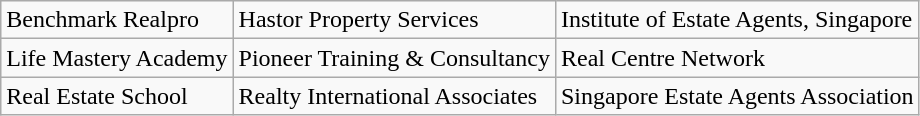<table class="wikitable">
<tr>
<td>Benchmark Realpro</td>
<td>Hastor Property Services</td>
<td>Institute of Estate Agents, Singapore</td>
</tr>
<tr>
<td>Life Mastery Academy</td>
<td>Pioneer Training & Consultancy</td>
<td>Real Centre Network</td>
</tr>
<tr>
<td>Real Estate School</td>
<td>Realty International Associates</td>
<td>Singapore Estate Agents Association</td>
</tr>
</table>
